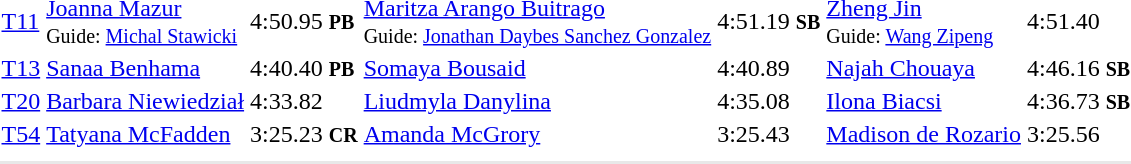<table>
<tr>
<td><a href='#'>T11</a></td>
<td><a href='#'>Joanna Mazur</a><br><small>Guide: <a href='#'>Michal Stawicki</a></small><br></td>
<td>4:50.95 <small><strong>PB</strong></small></td>
<td><a href='#'>Maritza Arango Buitrago</a><br><small>Guide: <a href='#'>Jonathan Daybes Sanchez Gonzalez</a></small><br></td>
<td>4:51.19 <small><strong>SB</strong></small></td>
<td><a href='#'>Zheng Jin</a><br><small>Guide: <a href='#'>Wang Zipeng</a></small><br></td>
<td>4:51.40</td>
</tr>
<tr>
<td><a href='#'>T13</a></td>
<td><a href='#'>Sanaa Benhama</a><br></td>
<td>4:40.40 <small><strong>PB</strong></small></td>
<td><a href='#'>Somaya Bousaid</a><br></td>
<td>4:40.89</td>
<td><a href='#'>Najah Chouaya</a><br></td>
<td>4:46.16 <small><strong>SB</strong></small></td>
</tr>
<tr>
<td><a href='#'>T20</a></td>
<td><a href='#'>Barbara Niewiedział</a><br></td>
<td>4:33.82</td>
<td><a href='#'>Liudmyla Danylina</a><br></td>
<td>4:35.08</td>
<td><a href='#'>Ilona Biacsi</a><br></td>
<td>4:36.73 <small><strong>SB</strong></small></td>
</tr>
<tr>
<td><a href='#'>T54</a></td>
<td><a href='#'>Tatyana McFadden</a><br></td>
<td>3:25.23 <small><strong>CR</strong></small></td>
<td><a href='#'>Amanda McGrory</a><br></td>
<td>3:25.43</td>
<td><a href='#'>Madison de Rozario</a><br></td>
<td>3:25.56</td>
</tr>
<tr>
<td colspan=7></td>
</tr>
<tr>
</tr>
<tr bgcolor= e8e8e8>
<td colspan=7></td>
</tr>
</table>
